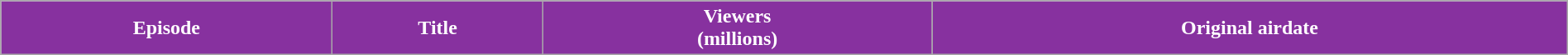<table class="wikitable plainrowheaders" style="width:100%;">
<tr style="color:#fff;">
<th style="background:#87319F;">Episode</th>
<th style="background:#87319F;">Title</th>
<th style="background:#87319F;">Viewers<br>(millions)</th>
<th style="background:#87319F;">Original airdate<br>








</th>
</tr>
</table>
